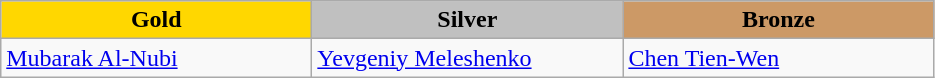<table class="wikitable" style="text-align:left">
<tr align="center">
<td width=200 bgcolor=gold><strong>Gold</strong></td>
<td width=200 bgcolor=silver><strong>Silver</strong></td>
<td width=200 bgcolor=CC9966><strong>Bronze</strong></td>
</tr>
<tr>
<td><a href='#'>Mubarak Al-Nubi</a><br><em></em></td>
<td><a href='#'>Yevgeniy Meleshenko</a><br><em></em></td>
<td><a href='#'>Chen Tien-Wen</a><br><em></em></td>
</tr>
</table>
